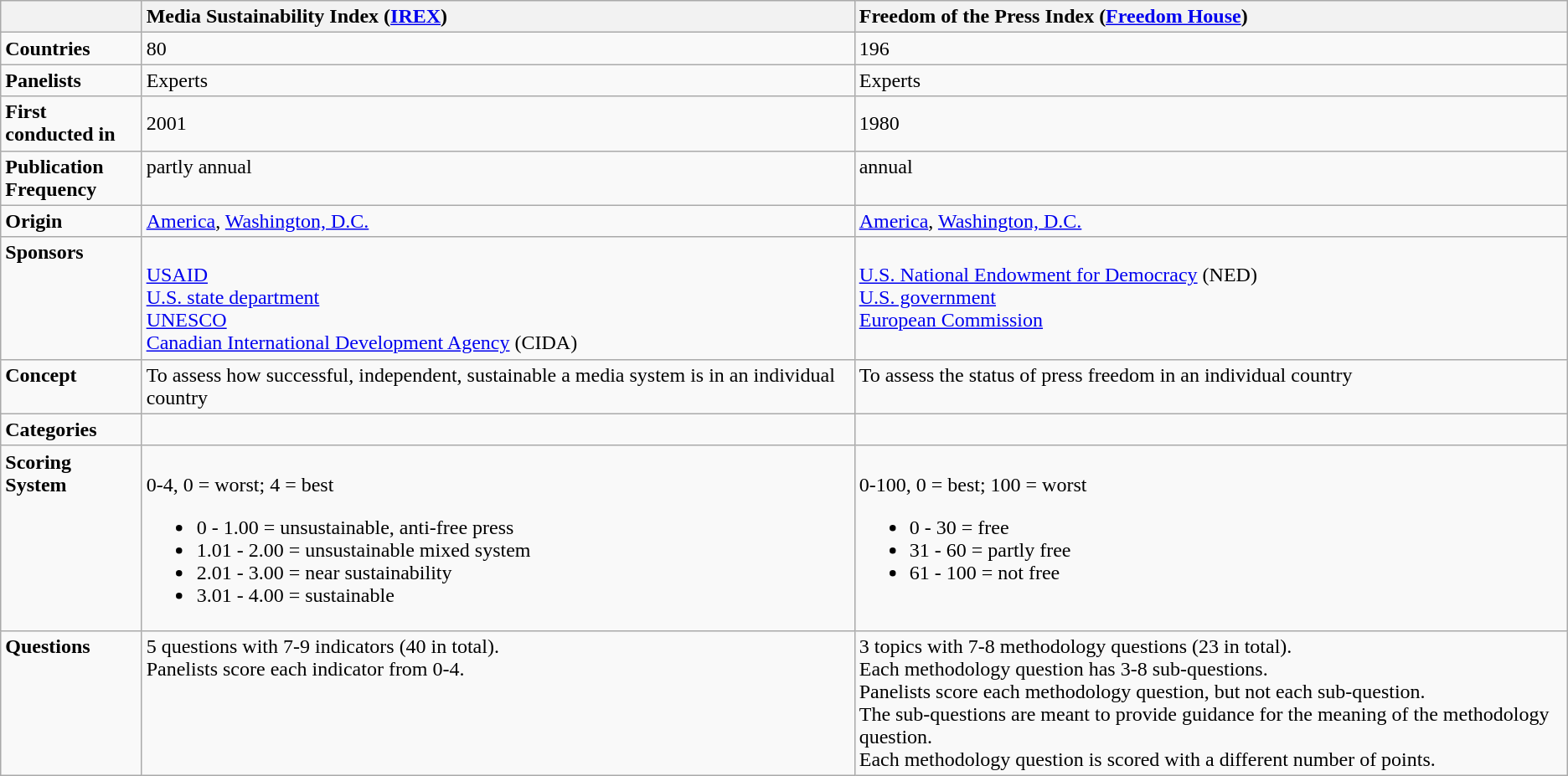<table class="wikitable">
<tr>
<th></th>
<th style="text-align:left"><strong>Media Sustainability Index (<a href='#'>IREX</a>)</strong></th>
<th style="text-align:left"><strong>Freedom of the Press Index (<a href='#'>Freedom House</a>)</strong></th>
</tr>
<tr>
<td><strong>Countries</strong></td>
<td>80</td>
<td>196</td>
</tr>
<tr>
<td><strong>Panelists</strong></td>
<td>Experts</td>
<td>Experts</td>
</tr>
<tr>
<td><strong>First conducted in</strong></td>
<td>2001</td>
<td>1980</td>
</tr>
<tr style="vertical-align:top">
<td><strong>Publication Frequency</strong></td>
<td>partly annual</td>
<td>annual</td>
</tr>
<tr style="vertical-align:top">
<td><strong>Origin</strong></td>
<td><a href='#'>America</a>, <a href='#'>Washington, D.C.</a></td>
<td><a href='#'>America</a>, <a href='#'>Washington, D.C.</a></td>
</tr>
<tr style="vertical-align:top">
<td><strong>Sponsors</strong></td>
<td><br><a href='#'>USAID</a> 
<br> <a href='#'>U.S. state department</a>
<br> <a href='#'>UNESCO</a>
<br> <a href='#'>Canadian International Development Agency</a> (CIDA) </td>
<td><br><a href='#'>U.S. National Endowment for Democracy</a> (NED) 
<br> <a href='#'>U.S. government</a>
<br> <a href='#'>European Commission</a></td>
</tr>
<tr style="vertical-align:top">
<td><strong>Concept</strong></td>
<td>To assess how successful, independent, sustainable a media system is in an individual country </td>
<td>To assess the status of press freedom in an individual country </td>
</tr>
<tr style="vertical-align:top">
<td><strong>Categories</strong></td>
<td></td>
<td></td>
</tr>
<tr style="vertical-align:top">
<td><strong>Scoring System</strong></td>
<td><br>0-4, 0 = worst; 4 = best<ul><li>0 - 1.00 = unsustainable, anti-free press</li><li>1.01 - 2.00 = unsustainable mixed system</li><li>2.01 - 3.00 = near sustainability</li><li>3.01 - 4.00 = sustainable </li></ul></td>
<td><br>0-100, 0 = best; 100 = worst<ul><li>0 - 30 = free</li><li>31 - 60 = partly free</li><li>61 - 100 = not free </li></ul></td>
</tr>
<tr style="vertical-align:top">
<td><strong>Questions</strong></td>
<td style="width: 35em">5 questions with 7-9 indicators (40 in total). <br> Panelists score each indicator from 0-4.</td>
<td style="width: 35em">3 topics with 7-8 methodology questions (23 in total). <br> Each methodology question has 3-8 sub-questions. <br> Panelists score each methodology question, but not each sub-question. <br> The sub-questions are meant to provide guidance for the meaning of the methodology question. <br> Each methodology question is scored with a different number of points.</td>
</tr>
</table>
